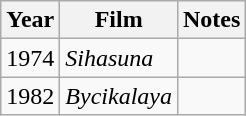<table class="wikitable">
<tr>
<th>Year</th>
<th>Film</th>
<th>Notes</th>
</tr>
<tr>
<td>1974</td>
<td><em>Sihasuna</em></td>
<td></td>
</tr>
<tr>
<td>1982</td>
<td><em>Bycikalaya</em></td>
<td></td>
</tr>
</table>
